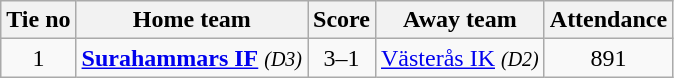<table class="wikitable" style="text-align:center">
<tr>
<th style= width="40px">Tie no</th>
<th style= width="150px">Home team</th>
<th style= width="60px">Score</th>
<th style= width="150px">Away team</th>
<th style= width="30px">Attendance</th>
</tr>
<tr>
<td>1</td>
<td><strong><a href='#'>Surahammars IF</a></strong> <em><small>(D3)</small></em></td>
<td>3–1</td>
<td><a href='#'>Västerås IK</a> <em><small>(D2)</small></em></td>
<td>891</td>
</tr>
</table>
